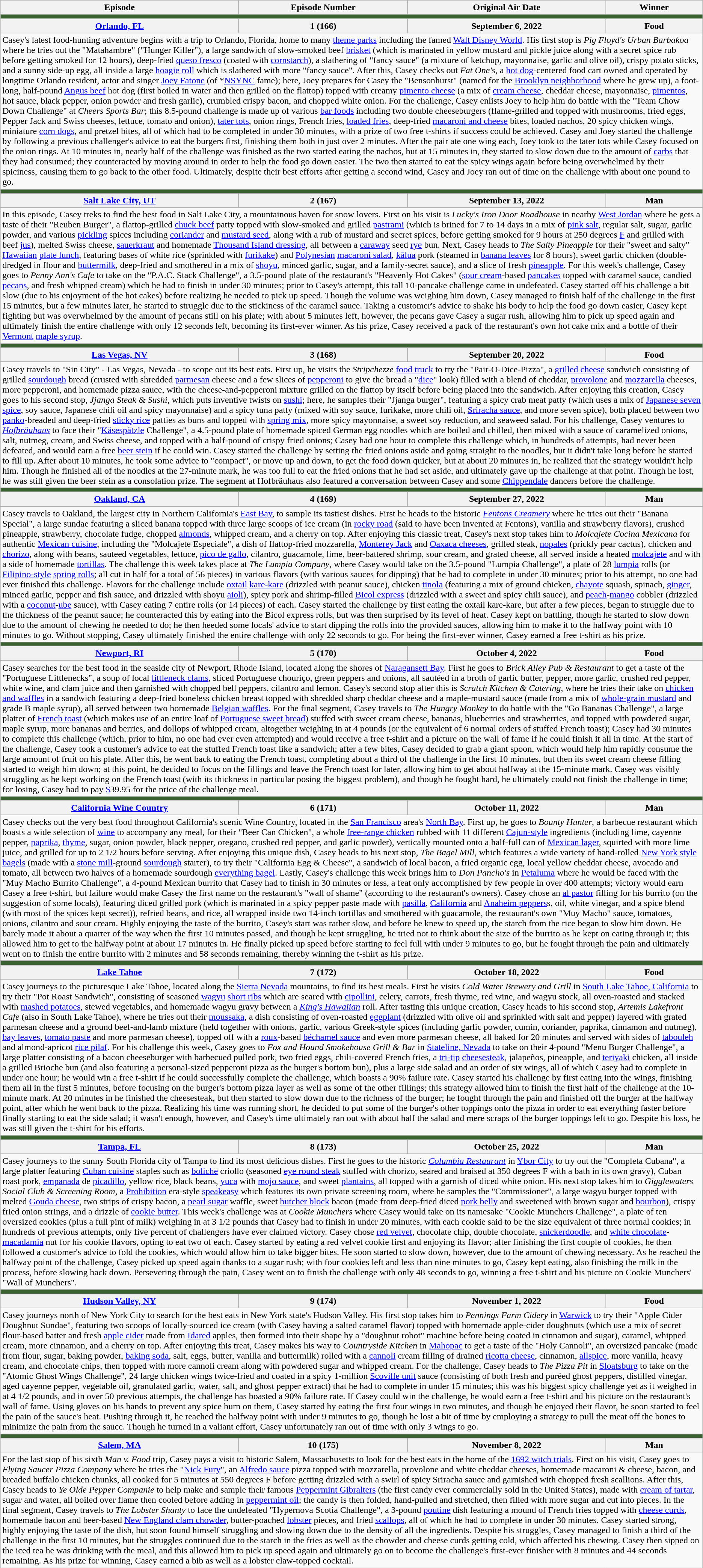<table class="wikitable">
<tr>
<th>Episode</th>
<th>Episode Number</th>
<th>Original Air Date</th>
<th>Winner</th>
</tr>
<tr>
<td colspan="6" style="background:#3A6130;"></td>
</tr>
<tr>
<th><a href='#'>Orlando, FL</a></th>
<th>1 (166)</th>
<th>September 6, 2022</th>
<th>Food</th>
</tr>
<tr>
<td colspan="5">Casey's latest food-hunting adventure begins with a trip to Orlando, Florida, home to many <a href='#'>theme parks</a> including the famed <a href='#'>Walt Disney World</a>. His first stop is <em>Pig Floyd's Urban Barbakoa</em> where he tries out the "Matahambre" ("Hunger Killer"), a large sandwich of slow-smoked beef <a href='#'>brisket</a> (which is marinated in yellow mustard and pickle juice along with a secret spice rub before getting smoked for 12 hours), deep-fried <a href='#'>queso fresco</a> (coated with <a href='#'>cornstarch</a>), a slathering of "fancy sauce" (a mixture of ketchup, mayonnaise, garlic and olive oil), crispy potato sticks, and a sunny side-up egg, all inside a large <a href='#'>hoagie roll</a> which is slathered with more "fancy sauce". After this, Casey checks out <em>Fat One's</em>, a <a href='#'>hot dog</a>-centered food cart owned and operated by longtime Orlando resident, actor and singer <a href='#'>Joey Fatone</a> (of *<a href='#'>NSYNC</a> fame); here, Joey prepares for Casey the "Bensonhurst" (named for the <a href='#'>Brooklyn neighborhood</a> where he grew up), a foot-long, half-pound <a href='#'>Angus beef</a> hot dog (first boiled in water and then grilled on the flattop) topped with creamy <a href='#'>pimento cheese</a> (a mix of <a href='#'>cream cheese</a>, cheddar cheese, mayonnaise, <a href='#'>pimentos</a>, hot sauce, black pepper, onion powder and fresh garlic), crumbled crispy bacon, and chopped white onion. For the challenge, Casey enlists Joey to help him do battle with the "Team Chow Down Challenge" at <em>Cheers Sports Bar</em>; this 8.5-pound challenge is made up of various <a href='#'>bar foods</a> including two double cheeseburgers (flame-grilled and topped with mushrooms, fried eggs, Pepper Jack and Swiss cheeses, lettuce, tomato and onion), <a href='#'>tater tots</a>, onion rings, French fries, <a href='#'>loaded fries</a>, deep-fried <a href='#'>macaroni and cheese</a> bites, loaded nachos, 20 spicy chicken wings, miniature <a href='#'>corn dogs</a>, and pretzel bites, all of which had to be completed in under 30 minutes, with a prize of two free t-shirts if success could be achieved. Casey and Joey started the challenge by following a previous challenger's advice to eat the burgers first, finishing them both in just over 2 minutes. After the pair ate one wing each, Joey took to the tater tots while Casey focused on the onion rings. At 10 minutes in, nearly half of the challenge was finished as the two started eating the nachos, but at 15 minutes in, they started to slow down due to the amount of <a href='#'>carbs</a> that they had consumed; they counteracted by moving around in order to help the food go down easier. The two then started to eat the spicy wings again before being overwhelmed by their spiciness, causing them to go back to the other food. Ultimately, despite their best efforts after getting a second wind, Casey and Joey ran out of time on the challenge with about one pound to go.</td>
</tr>
<tr>
<td colspan="6" style="background:#3A6130;"></td>
</tr>
<tr>
<th><a href='#'>Salt Lake City, UT</a></th>
<th>2 (167)</th>
<th>September 13, 2022</th>
<th>Man</th>
</tr>
<tr>
<td colspan="5">In this episode, Casey treks to find the best food in Salt Lake City, a mountainous haven for snow lovers. First on his visit is <em>Lucky's Iron Door Roadhouse</em> in nearby <a href='#'>West Jordan</a> where he gets a taste of their "Reuben Burger", a flattop-grilled <a href='#'>chuck beef</a> patty topped with slow-smoked and grilled <a href='#'>pastrami</a> (which is brined for 7 to 14 days in a mix of <a href='#'>pink salt</a>, regular salt, sugar, garlic powder, and various <a href='#'>pickling</a> spices including <a href='#'>coriander</a> and <a href='#'>mustard seed</a>, along with a rub of mustard and secret spices, before getting smoked for 9 hours at 250 degrees <a href='#'>F</a> and grilled with beef <a href='#'>jus</a>), melted Swiss cheese, <a href='#'>sauerkraut</a> and homemade <a href='#'>Thousand Island dressing</a>, all between a <a href='#'>caraway</a> seed <a href='#'>rye</a> bun. Next, Casey heads to <em>The Salty Pineapple</em> for their "sweet and salty" <a href='#'>Hawaiian</a> <a href='#'>plate lunch</a>, featuring bases of white rice (sprinkled with <a href='#'>furikake</a>) and <a href='#'>Polynesian</a> <a href='#'>macaroni salad</a>, <a href='#'>kālua</a> pork (steamed in <a href='#'>banana leaves</a> for 8 hours), sweet garlic chicken (double-dredged in flour and <a href='#'>buttermilk</a>, deep-fried and smothered in a mix of <a href='#'>shoyu</a>, minced garlic, sugar, and a family-secret sauce), and a slice of fresh <a href='#'>pineapple</a>. For this week's challenge, Casey goes to <em>Penny Ann's Cafe</em> to take on the "P.A.C. Stack Challenge", a 3.5-pound plate of the restaurant's "Heavenly Hot Cakes" (<a href='#'>sour cream</a>-based <a href='#'>pancakes</a> topped with caramel sauce, candied <a href='#'>pecans</a>, and fresh whipped cream) which he had to finish in under 30 minutes; prior to Casey's attempt, this tall 10-pancake challenge came in undefeated. Casey started off his challenge a bit slow (due to his enjoyment of the hot cakes) before realizing he needed to pick up speed. Though the volume was weighing him down, Casey managed to finish half of the challenge in the first 15 minutes, but a few minutes later, he started to struggle due to the stickiness of the caramel sauce. Taking a customer's advice to shake his body to help the food go down easier, Casey kept fighting but was overwhelmed by the amount of pecans still on his plate; with about 5 minutes left, however, the pecans gave Casey a sugar rush, allowing him to pick up speed again and ultimately finish the entire challenge with only 12 seconds left, becoming its first-ever winner. As his prize, Casey received a pack of the restaurant's own hot cake mix and a bottle of their <a href='#'>Vermont</a> <a href='#'>maple syrup</a>.</td>
</tr>
<tr>
<td colspan="6" style="background:#3A6130;"></td>
</tr>
<tr>
</tr>
<tr>
<th><a href='#'>Las Vegas, NV</a></th>
<th>3 (168)</th>
<th>September 20, 2022</th>
<th>Food</th>
</tr>
<tr>
<td colspan="5">Casey travels to "Sin City" - Las Vegas, Nevada - to scope out its best eats. First up, he visits the <em>Stripchezze</em> <a href='#'>food truck</a> to try the "Pair-O-Dice-Pizza", a <a href='#'>grilled cheese</a> sandwich consisting of grilled <a href='#'>sourdough</a> bread (crusted with shredded <a href='#'>parmesan</a> cheese and a few slices of <a href='#'>pepperoni</a> to give the bread a "<a href='#'>dice</a>" look) filled with a blend of cheddar, <a href='#'>provolone</a> and <a href='#'>mozzarella</a> cheeses, more pepperoni, and homemade pizza sauce, with the cheese-and-pepperoni mixture grilled on the flattop by itself before being placed into the sandwich. After enjoying this creation, Casey goes to his second stop, <em>Jjanga Steak & Sushi</em>, which puts inventive twists on <a href='#'>sushi</a>; here, he samples their "Jjanga burger", featuring a spicy crab meat patty (which uses a mix of <a href='#'>Japanese seven spice</a>, soy sauce, Japanese chili oil and spicy mayonnaise) and a spicy tuna patty (mixed with soy sauce, furikake, more chili oil, <a href='#'>Sriracha sauce</a>, and more seven spice), both placed between two <a href='#'>panko</a>-breaded and deep-fried <a href='#'>sticky rice</a> patties as buns and topped with <a href='#'>spring mix</a>, more spicy mayonnaise, a sweet soy reduction, and seaweed salad. For his challenge, Casey ventures to <em><a href='#'>Hofbräuhaus</a></em> to face their "<a href='#'>Käsespätzle</a> Challenge", a 4.5-pound plate of homemade spiced German egg noodles which are boiled and chilled, then mixed with a sauce of caramelized onions, salt, nutmeg, cream, and Swiss cheese, and topped with a half-pound of crispy fried onions; Casey had one hour to complete this challenge which, in hundreds of attempts, had never been defeated, and would earn a free <a href='#'>beer stein</a> if he could win. Casey started the challenge by setting the fried onions aside and going straight to the noodles, but it didn't take long before he started to fill up. After about 10 minutes, he took some advice to "compact", or move up and down, to get the food down quicker, but at about 20 minutes in, he realized that the strategy wouldn't help him. Though he finished all of the noodles at the 27-minute mark, he was too full to eat the fried onions that he had set aside, and ultimately gave up the challenge at that point. Though he lost, he was still given the beer stein as a consolation prize. The segment at Hofbräuhaus also featured a conversation between Casey and some <a href='#'>Chippendale</a> dancers before the challenge.</td>
</tr>
<tr>
<td colspan="6" style="background:#3A6130;"></td>
</tr>
<tr>
<th><a href='#'>Oakland, CA</a></th>
<th>4 (169)</th>
<th>September 27, 2022</th>
<th>Man</th>
</tr>
<tr>
<td colspan="5">Casey travels to Oakland, the largest city in Northern California's <a href='#'>East Bay</a>, to sample its tastiest dishes. First he heads to the historic <em><a href='#'>Fentons Creamery</a></em> where he tries out their "Banana Special", a large sundae featuring a sliced banana topped with three large scoops of ice cream (in <a href='#'>rocky road</a> (said to have been invented at Fentons), vanilla and strawberry flavors), crushed pineapple, strawberry, chocolate fudge, chopped <a href='#'>almonds</a>, whipped cream, and a cherry on top. After enjoying this classic treat, Casey's next stop takes him to <em>Molcajete Cocina Mexicana</em> for authentic <a href='#'>Mexican cuisine</a>, including the "Molcajete Especiale", a dish of flattop-fried mozzarella, <a href='#'>Monterey Jack</a> and <a href='#'>Oaxaca cheeses</a>, grilled steak, <a href='#'>nopales</a> (prickly pear cactus), chicken and <a href='#'>chorizo</a>, along with beans, sauteed vegetables, lettuce, <a href='#'>pico de gallo</a>, cilantro, guacamole, lime, beer-battered shrimp, sour cream, and grated cheese, all served inside a heated <a href='#'>molcajete</a> and with a side of homemade <a href='#'>tortillas</a>. The challenge this week takes place at <em>The Lumpia Company</em>, where Casey would take on the 3.5-pound "Lumpia Challenge", a plate of 28 <a href='#'>lumpia</a> rolls (or <a href='#'>Filipino-style</a> <a href='#'>spring rolls</a>; all cut in half for a total of 56 pieces) in various flavors (with various sauces for dipping) that he had to complete in under 30 minutes; prior to his attempt, no one had ever finished this challenge. Flavors for the challenge include <a href='#'>oxtail</a> <a href='#'>kare-kare</a> (drizzled with peanut sauce), chicken <a href='#'>tinola</a> (featuring a mix of ground chicken, <a href='#'>chayote</a> squash, spinach, <a href='#'>ginger</a>, minced garlic, pepper and fish sauce, and drizzled with shoyu <a href='#'>aioli</a>), spicy pork and shrimp-filled <a href='#'>Bicol express</a> (drizzled with a sweet and spicy chili sauce), and <a href='#'>peach</a>-<a href='#'>mango</a> cobbler (drizzled with a <a href='#'>coconut</a>-<a href='#'>ube</a> sauce), with Casey eating 7 entire rolls (or 14 pieces) of each. Casey started the challenge by first eating the oxtail kare-kare, but after a few pieces, began to struggle due to the thickness of the peanut sauce; he counteracted this by eating into the Bicol express rolls, but was then surprised by its level of heat. Casey kept on battling, though he started to slow down due to the amount of chewing he needed to do; he then heeded some locals' advice to start dipping the rolls into the provided sauces, allowing him to make it to the halfway point with 10 minutes to go. Without stopping, Casey ultimately finished the entire challenge with only 22 seconds to go. For being the first-ever winner, Casey earned a free t-shirt as his prize.</td>
</tr>
<tr>
<td colspan="6" style="background:#3A6130;"></td>
</tr>
<tr>
<th><a href='#'>Newport, RI</a></th>
<th>5 (170)</th>
<th>October 4, 2022</th>
<th>Food</th>
</tr>
<tr>
<td colspan="5">Casey searches for the best food in the seaside city of Newport, Rhode Island, located along the shores of <a href='#'>Naragansett Bay</a>. First he goes to <em>Brick Alley Pub & Restaurant</em> to get a taste of the "Portuguese Littlenecks", a soup of local <a href='#'>littleneck clams</a>, sliced Portuguese chouriço, green peppers and onions, all sautéed in a broth of garlic butter, pepper, more garlic, crushed red pepper, white wine, and clam juice and then garnished with chopped bell peppers, cilantro and lemon. Casey's second stop after this is <em>Scratch Kitchen & Catering</em>, where he tries their take on <a href='#'>chicken and waffles</a> in a sandwich featuring a deep-fried boneless chicken breast topped with shredded sharp cheddar cheese and a maple-mustard sauce (made from a mix of <a href='#'>whole-grain mustard</a> and grade B maple syrup), all served between two homemade <a href='#'>Belgian waffles</a>. For the final segment, Casey travels to <em>The Hungry Monkey</em> to do battle with the "Go Bananas Challenge", a large platter of <a href='#'>French toast</a> (which makes use of an entire loaf of <a href='#'>Portuguese sweet bread</a>) stuffed with sweet cream cheese, bananas, blueberries and strawberries, and topped with powdered sugar, maple syrup, more bananas and berries, and dollops of whipped cream, altogether weighing in at 4 pounds (or the equivalent of 6 normal orders of stuffed French toast); Casey had 30 minutes to complete this challenge (which, prior to him, no one had ever even attempted) and would receive a free t-shirt and a picture on the wall of fame if he could finish it all in time. At the start of the challenge, Casey took a customer's advice to eat the stuffed French toast like a sandwich; after a few bites, Casey decided to grab a giant spoon, which would help him rapidly consume the large amount of fruit on his plate. After this, he went back to eating the French toast, completing about a third of the challenge in the first 10 minutes, but then its sweet cream cheese filling started to weigh him down; at this point, he decided to focus on the fillings and leave the French toast for later, allowing him to get about halfway at the 15-minute mark. Casey was visibly struggling as he kept working on the French toast (with its thickness in particular posing the biggest problem), and though he fought hard, he ultimately could not finish the challenge in time; for losing, Casey had to pay <a href='#'>$</a>39.95 for the price of the challenge meal.</td>
</tr>
<tr>
<td colspan="6" style="background:#3A6130;"></td>
</tr>
<tr>
<th><a href='#'>California Wine Country</a></th>
<th>6 (171)</th>
<th>October 11, 2022</th>
<th>Man</th>
</tr>
<tr>
<td colspan="5">Casey checks out the very best food throughout California's scenic Wine Country, located in the <a href='#'>San Francisco</a> area's <a href='#'>North Bay</a>. First up, he goes to <em>Bounty Hunter</em>, a barbecue restaurant which boasts a wide selection of <a href='#'>wine</a> to accompany any meal, for their "Beer Can Chicken", a whole <a href='#'>free-range chicken</a> rubbed with 11 different <a href='#'>Cajun-style</a> ingredients (including lime, cayenne pepper, <a href='#'>paprika</a>, <a href='#'>thyme</a>, sugar, onion powder, black pepper, oregano, crushed red pepper, and garlic powder), vertically mounted onto a half-full can of <a href='#'>Mexican lager</a>, squirted with more lime juice, and grilled for up to 2 1/2 hours before serving. After enjoying this unique dish, Casey heads to his next stop, <em>The Bagel Mill</em>, which features a wide variety of hand-rolled <a href='#'>New York style bagels</a> (made with a <a href='#'>stone mill</a>-ground <a href='#'>sourdough</a> starter), to try their "California Egg & Cheese", a sandwich of local bacon, a fried organic egg, local yellow cheddar cheese, avocado and tomato, all between two halves of a homemade sourdough <a href='#'>everything bagel</a>. Lastly, Casey's challenge this week brings him to <em>Don Pancho's</em> in <a href='#'>Petaluma</a> where he would be faced with the "Muy Macho Burrito Challenge", a 4-pound Mexican burrito that Casey had to finish in 30 minutes or less, a feat only accomplished by few people in over 400 attempts; victory would earn Casey a free t-shirt, but failure would make Casey the first name on the restaurant's "wall of shame" (according to the restaurant's owners). Casey chose an <a href='#'>al pastor</a> filling for his burrito (on the suggestion of some locals), featuring diced grilled pork (which is marinated in a spicy pepper paste made with <a href='#'>pasilla</a>, <a href='#'>California</a> and <a href='#'>Anaheim peppers</a>s, oil, white vinegar, and a spice blend (with most of the spices kept secret)), refried beans, and rice, all wrapped inside two 14-inch tortillas and smothered with guacamole, the restaurant's own "Muy Macho" sauce, tomatoes, onions, cilantro and sour cream. Highly enjoying the taste of the burrito, Casey's start was rather slow, and before he knew to speed up, the starch from the rice began to slow him down. He barely made it about a quarter of the way when the first 10 minutes passed, and though he kept struggling, he tried not to think about the size of the burrito as he kept on eating through it; this allowed him to get to the halfway point at about 17 minutes in. He finally picked up speed before starting to feel full with under 9 minutes to go, but he fought through the pain and ultimately went on to finish the entire burrito with 2 minutes and 58 seconds remaining, thereby winning the t-shirt as his prize.</td>
</tr>
<tr>
<td colspan="6" style="background:#3A6130;"></td>
</tr>
<tr>
<th><a href='#'>Lake Tahoe</a></th>
<th>7 (172)</th>
<th>October 18, 2022</th>
<th>Food</th>
</tr>
<tr>
<td colspan="5">Casey journeys to the picturesque Lake Tahoe, located along the <a href='#'>Sierra Nevada</a> mountains, to find its best meals. First he visits <em>Cold Water Brewery and Grill</em> in <a href='#'>South Lake Tahoe, California</a> to try their "Pot Roast Sandwich", consisting of seasoned <a href='#'>wagyu</a> <a href='#'>short ribs</a> which are seared with <a href='#'>cipollini</a>, celery, carrots, fresh thyme, red wine, and wagyu stock, all oven-roasted and stacked with <a href='#'>mashed potatoes</a>, stewed vegetables, and homemade wagyu gravy between a <em><a href='#'>King's Hawaiian</a></em> roll. After tasting this unique creation, Casey heads to his second stop, <em>Artemis Lakefront Cafe</em> (also in South Lake Tahoe), where he tries out their <a href='#'>moussaka</a>, a dish consisting of oven-roasted <a href='#'>eggplant</a> (drizzled with olive oil and sprinkled with salt and pepper) layered with grated parmesan cheese and a ground beef-and-lamb mixture (held together with onions, garlic, various Greek-style spices (including garlic powder, cumin, coriander, paprika, cinnamon and nutmeg), <a href='#'>bay leaves</a>, <a href='#'>tomato paste</a> and more parmesan cheese), topped off with a <a href='#'>roux</a>-based <a href='#'>béchamel sauce</a> and even more parmesan cheese, all baked for 20 minutes and served with sides of <a href='#'>tabouleh</a> and almond-apricot <a href='#'>rice pilaf</a>. For his challenge this week, Casey goes to <em>Fox and Hound Smokehouse Grill & Bar</em> in <a href='#'>Stateline, Nevada</a> to take on their 4-pound "Menu Burger Challenge", a large platter consisting of a bacon cheeseburger with barbecued pulled pork, two fried eggs, chili-covered French fries, a <a href='#'>tri-tip</a> <a href='#'>cheesesteak</a>, jalapeños, pineapple, and <a href='#'>teriyaki</a> chicken, all inside a grilled Brioche bun (and also featuring a personal-sized pepperoni pizza as the burger's bottom bun), plus a large side salad and an order of six wings, all of which Casey had to complete in under one hour; he would win a free t-shirt if he could successfully complete the challenge, which boasts a 90% failure rate. Casey started his challenge by first eating into the wings, finishing them all in the first 5 minutes, before focusing on the burger's bottom pizza layer as well as some of the other fillings; this strategy allowed him to finish the first half of the challenge at the 10-minute mark. At 20 minutes in he finished the cheesesteak, but then started to slow down due to the richness of the burger; he fought through the pain and finished off the burger at the halfway point, after which he went back to the pizza. Realizing his time was running short, he decided to put some of the burger's other toppings onto the pizza in order to eat everything faster before finally starting to eat the side salad; it wasn't enough, however, and Casey's time ultimately ran out with about half the salad and mere scraps of the burger toppings left to go. Despite his loss, he was still given the t-shirt for his efforts.</td>
</tr>
<tr>
<td colspan="6" style="background:#3A6130;"></td>
</tr>
<tr>
<th><a href='#'>Tampa, FL</a></th>
<th>8 (173)</th>
<th>October 25, 2022</th>
<th>Man</th>
</tr>
<tr>
<td colspan="5">Casey journeys to the sunny South Florida city of Tampa to find its most delicious dishes. First he goes to the historic <em><a href='#'>Columbia Restaurant</a></em> in <a href='#'>Ybor City</a> to try out the "Completa Cubana", a large platter featuring <a href='#'>Cuban cuisine</a> staples such as <a href='#'>boliche</a> criollo (seasoned <a href='#'>eye round steak</a> stuffed with chorizo, seared and braised at 350 degrees F with a bath in its own gravy), Cuban roast pork, <a href='#'>empanada</a> de <a href='#'>picadillo</a>, yellow rice, black beans, <a href='#'>yuca</a> with <a href='#'>mojo sauce</a>, and sweet <a href='#'>plantains</a>, all topped with a garnish of diced white onion. His next stop takes him to <em>Gigglewaters Social Club & Screening Room</em>, a <a href='#'>Prohibition</a> era-style <a href='#'>speakeasy</a> which features its own private screening room, where he samples the "Commissioner", a large wagyu burger topped with melted <a href='#'>Gouda cheese</a>, two strips of crispy bacon, a <a href='#'>pearl sugar</a> waffle, sweet <a href='#'>butcher block</a> bacon (made from deep-fried diced <a href='#'>pork belly</a> and sweetened with brown sugar and <a href='#'>bourbon</a>), crispy fried onion strings, and a drizzle of <a href='#'>cookie butter</a>. This week's challenge was at <em>Cookie Munchers</em> where Casey would take on its namesake "Cookie Munchers Challenge", a plate of ten oversized cookies (plus a full pint of milk) weighing in at 3 1/2 pounds that Casey had to finish in under 20 minutes, with each cookie said to be the size equivalent of three normal cookies; in hundreds of previous attempts, only five percent of challengers have ever claimed victory. Casey chose <a href='#'>red velvet</a>, chocolate chip, double chocolate, <a href='#'>snickerdoodle</a>, and <a href='#'>white chocolate</a>-<a href='#'>macadamia</a> nut for his cookie flavors, opting to eat two of each. Casey started by eating a red velvet cookie first and enjoying its flavor; after finishing the first couple of cookies, he then followed a customer's advice to fold the cookies, which would allow him to take bigger bites. He soon started to slow down, however, due to the amount of chewing necessary. As he reached the halfway point of the challenge, Casey picked up speed again thanks to a sugar rush; with four cookies left and less than nine minutes to go, Casey kept eating, also finishing the milk in the process, before slowing back down. Persevering through the pain, Casey went on to finish the challenge with only 48 seconds to go, winning a free t-shirt and his picture on Cookie Munchers' "Wall of Munchers".</td>
</tr>
<tr>
<td colspan="6" style="background:#3A6130;"></td>
</tr>
<tr>
<th><a href='#'>Hudson Valley, NY</a></th>
<th>9 (174)</th>
<th>November 1, 2022</th>
<th>Food</th>
</tr>
<tr>
<td colspan="5">Casey journeys north of New York City to search for the best eats in New York state's Hudson Valley. His first stop takes him to <em>Pennings Farm Cidery</em> in <a href='#'>Warwick</a> to try their "Apple Cider Doughnut Sundae", featuring two scoops of locally-sourced ice cream (with Casey having a salted caramel flavor) topped with homemade apple-cider doughnuts (which use a mix of secret flour-based batter and fresh <a href='#'>apple cider</a> made from <a href='#'>Idared</a> apples, then formed into their shape by a "doughnut robot" machine before being coated in cinnamon and sugar), caramel, whipped cream, more cinnamon, and a cherry on top. After enjoying this treat, Casey makes his way to <em>Countryside Kitchen</em> in <a href='#'>Mahopac</a> to get a taste of the "Holy Cannoli", an oversized pancake (made from flour, sugar, baking powder, <a href='#'>baking soda</a>, salt, eggs, butter, vanilla and buttermilk) rolled with a <a href='#'>cannoli</a> cream filling of drained <a href='#'>ricotta cheese</a>, cinnamon, <a href='#'>allspice</a>, more vanilla, heavy cream, and chocolate chips, then topped with more cannoli cream along with powdered sugar and whipped cream. For the challenge, Casey heads to <em>The Pizza Pit</em> in <a href='#'>Sloatsburg</a> to take on the "Atomic Ghost Wings Challenge", 24 large chicken wings twice-fried and coated in a spicy 1-million <a href='#'>Scoville unit</a> sauce (consisting of both fresh and puréed ghost peppers, distilled vinegar, aged cayenne pepper, vegetable oil, granulated garlic, water, salt, and ghost pepper extract) that he had to complete in under 15 minutes; this was his biggest spicy challenge yet as it weighed in at 4 1/2 pounds, and in over 50 previous attempts, the challenge has boasted a 90% failure rate. If Casey could win the challenge, he would earn a free t-shirt and his picture on the restaurant's wall of fame. Using gloves on his hands to prevent any spice burn on them, Casey started by eating the first four wings in two minutes, and though he enjoyed their flavor, he soon started to feel the pain of the sauce's heat. Pushing through it, he reached the halfway point with under 9 minutes to go, though he lost a bit of time by employing a strategy to pull the meat off the bones to minimize the pain from the sauce. Though he turned in a valiant effort, Casey unfortunately ran out of time with only 3 wings to go.</td>
</tr>
<tr>
<td colspan="6" style="background:#3A6130;"></td>
</tr>
<tr>
<th><a href='#'>Salem, MA</a></th>
<th>10 (175)</th>
<th>November 8, 2022</th>
<th>Man</th>
</tr>
<tr>
<td colspan="5">For the last stop of his sixth <em>Man v. Food</em> trip, Casey pays a visit to historic Salem, Massachusetts to look for the best eats in the home of the <a href='#'>1692 witch trials</a>. First on his visit, Casey goes to <em>Flying Saucer Pizza Company</em> where he tries the "<a href='#'>Nick Fury</a>", an <a href='#'>Alfredo sauce</a> pizza topped with mozzarella, provolone and white cheddar cheeses, homemade macaroni & cheese, bacon, and breaded buffalo chicken chunks, all cooked for 5 minutes at 550 degrees F before getting drizzled with a swirl of spicy Sriracha sauce and garnished with chopped fresh scallions. After this, Casey heads to <em>Ye Olde Pepper Companie</em> to help make and sample their famous <a href='#'>Peppermint Gibralters</a> (the first candy ever commercially sold in the United States), made with <a href='#'>cream of tartar</a>, sugar and water, all boiled over flame then cooled before adding in <a href='#'>peppermint oil</a>; the candy is then folded, hand-pulled and stretched, then filled with more sugar and cut into pieces. In the final segment, Casey travels to <em>The Lobster Shanty</em> to face the undefeated "Hypernova Scotia Challenge", a 3-pound <a href='#'>poutine</a> dish featuring a mound of French fries topped with <a href='#'>cheese curds</a>, homemade bacon and beer-based <a href='#'>New England clam chowder</a>, butter-poached <a href='#'>lobster</a> pieces, and fried <a href='#'>scallops</a>, all of which he had to complete in under 30 minutes. Casey started strong, highly enjoying the taste of the dish, but soon found himself struggling and slowing down due to the density of all the ingredients. Despite his struggles, Casey managed to finish a third of the challenge in the first 10 minutes, but the struggles continued due to the starch in the fries as well as the chowder and cheese curds getting cold, which affected his chewing. Casey then sipped on the iced tea he was drinking with the meal, and this allowed him to pick up speed again and ultimately go on to become the challenge's first-ever finisher with 8 minutes and 44 seconds remaining. As his prize for winning, Casey earned a bib as well as a lobster claw-topped cocktail.</td>
</tr>
<tr>
</tr>
</table>
